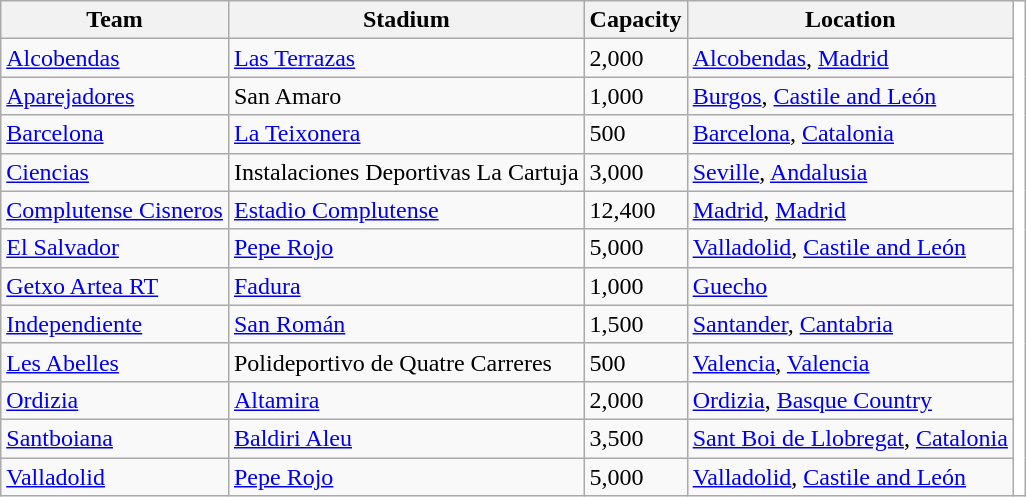<table class="wikitable sortable">
<tr>
<th>Team</th>
<th>Stadium</th>
<th>Capacity</th>
<th>Location</th>
<th style="background:white; border:none;"></th>
</tr>
<tr>
<td><a href='#'>Alcobendas</a></td>
<td><a href='#'>Las Terrazas</a></td>
<td>2,000</td>
<td><a href='#'>Alcobendas</a>, <a href='#'>Madrid</a></td>
<td rowspan="12" style="background:white; border:none;"></td>
</tr>
<tr>
<td><a href='#'>Aparejadores</a></td>
<td>San Amaro</td>
<td>1,000</td>
<td><a href='#'>Burgos</a>, <a href='#'>Castile and León</a></td>
</tr>
<tr>
<td><a href='#'>Barcelona</a></td>
<td><a href='#'>La Teixonera</a></td>
<td>500</td>
<td><a href='#'>Barcelona</a>, <a href='#'>Catalonia</a></td>
</tr>
<tr>
<td><a href='#'>Ciencias</a></td>
<td>Instalaciones Deportivas La Cartuja</td>
<td>3,000</td>
<td><a href='#'>Seville</a>, <a href='#'>Andalusia</a></td>
</tr>
<tr>
<td><a href='#'>Complutense Cisneros</a></td>
<td><a href='#'>Estadio Complutense</a></td>
<td>12,400</td>
<td><a href='#'>Madrid</a>, <a href='#'>Madrid</a></td>
</tr>
<tr>
<td><a href='#'>El Salvador</a></td>
<td><a href='#'>Pepe Rojo</a></td>
<td>5,000</td>
<td><a href='#'>Valladolid</a>, <a href='#'>Castile and León</a></td>
</tr>
<tr>
<td><a href='#'>Getxo Artea RT</a></td>
<td><a href='#'>Fadura</a></td>
<td>1,000</td>
<td><a href='#'>Guecho</a></td>
</tr>
<tr>
<td><a href='#'>Independiente</a></td>
<td><a href='#'>San Román</a></td>
<td>1,500</td>
<td><a href='#'>Santander</a>, <a href='#'>Cantabria</a></td>
</tr>
<tr>
<td><a href='#'>Les Abelles</a></td>
<td>Polideportivo de Quatre Carreres</td>
<td>500</td>
<td><a href='#'>Valencia</a>, <a href='#'>Valencia</a></td>
</tr>
<tr>
<td><a href='#'>Ordizia</a></td>
<td><a href='#'>Altamira</a></td>
<td>2,000</td>
<td><a href='#'>Ordizia</a>, <a href='#'>Basque Country</a></td>
</tr>
<tr>
<td><a href='#'>Santboiana</a></td>
<td><a href='#'>Baldiri Aleu</a></td>
<td>3,500</td>
<td><a href='#'>Sant Boi de Llobregat</a>, <a href='#'>Catalonia</a></td>
</tr>
<tr>
<td><a href='#'>Valladolid</a></td>
<td><a href='#'>Pepe Rojo</a></td>
<td>5,000</td>
<td><a href='#'>Valladolid</a>, <a href='#'>Castile and León</a></td>
</tr>
</table>
